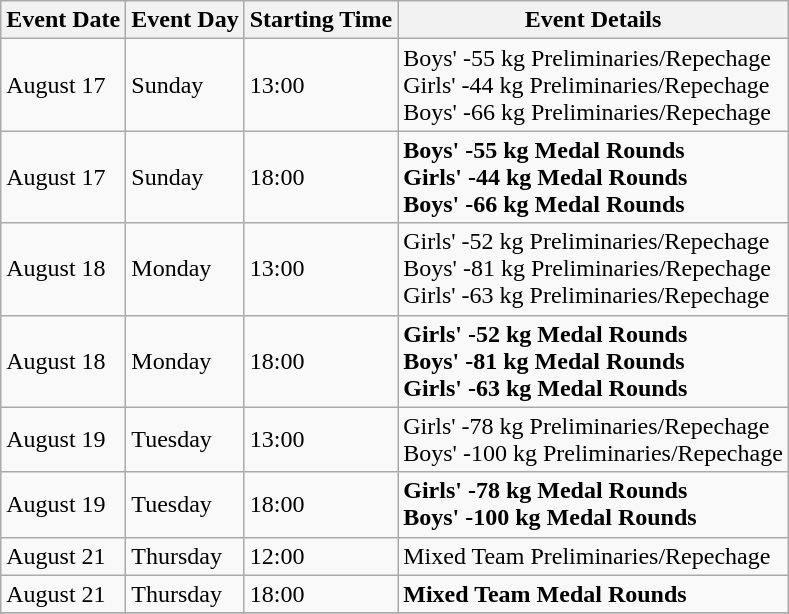<table class="wikitable">
<tr>
<th>Event Date</th>
<th>Event Day</th>
<th>Starting Time</th>
<th>Event Details</th>
</tr>
<tr>
<td>August 17</td>
<td>Sunday</td>
<td>13:00</td>
<td>Boys' -55 kg Preliminaries/Repechage<br>Girls' -44 kg Preliminaries/Repechage<br>Boys' -66 kg Preliminaries/Repechage</td>
</tr>
<tr>
<td>August 17</td>
<td>Sunday</td>
<td>18:00</td>
<td><strong>Boys' -55 kg Medal Rounds</strong><br><strong>Girls' -44 kg Medal Rounds</strong><br><strong>Boys' -66 kg Medal Rounds</strong></td>
</tr>
<tr>
<td>August 18</td>
<td>Monday</td>
<td>13:00</td>
<td>Girls' -52 kg Preliminaries/Repechage<br>Boys' -81 kg Preliminaries/Repechage<br>Girls' -63 kg Preliminaries/Repechage</td>
</tr>
<tr>
<td>August 18</td>
<td>Monday</td>
<td>18:00</td>
<td><strong>Girls' -52 kg Medal Rounds</strong><br><strong>Boys' -81 kg Medal Rounds</strong><br><strong>Girls' -63 kg Medal Rounds</strong></td>
</tr>
<tr>
<td>August 19</td>
<td>Tuesday</td>
<td>13:00</td>
<td>Girls' -78 kg Preliminaries/Repechage<br>Boys' -100 kg Preliminaries/Repechage</td>
</tr>
<tr>
<td>August 19</td>
<td>Tuesday</td>
<td>18:00</td>
<td><strong>Girls' -78 kg Medal Rounds</strong><br><strong>Boys' -100 kg Medal Rounds</strong></td>
</tr>
<tr>
<td>August 21</td>
<td>Thursday</td>
<td>12:00</td>
<td>Mixed Team Preliminaries/Repechage</td>
</tr>
<tr>
<td>August 21</td>
<td>Thursday</td>
<td>18:00</td>
<td><strong>Mixed Team Medal Rounds</strong></td>
</tr>
<tr>
</tr>
</table>
